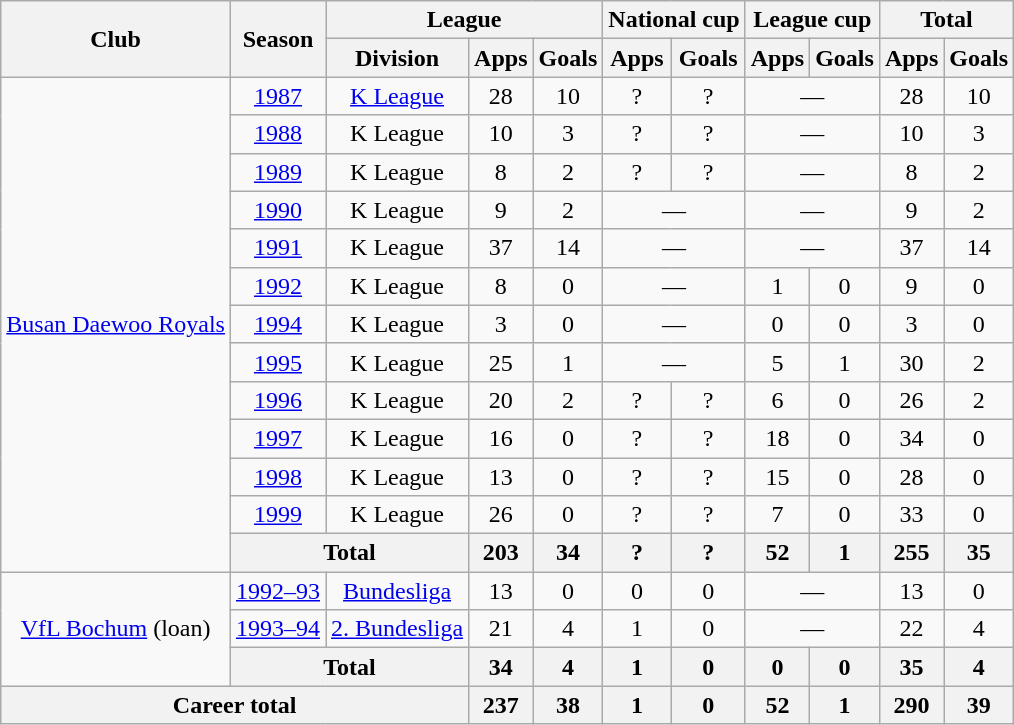<table class="wikitable" style="text-align:center">
<tr>
<th rowspan=2>Club</th>
<th rowspan=2>Season</th>
<th colspan=3>League</th>
<th colspan=2>National cup</th>
<th colspan=2>League cup</th>
<th colspan=2>Total</th>
</tr>
<tr>
<th>Division</th>
<th>Apps</th>
<th>Goals</th>
<th>Apps</th>
<th>Goals</th>
<th>Apps</th>
<th>Goals</th>
<th>Apps</th>
<th>Goals</th>
</tr>
<tr>
<td rowspan="13"><a href='#'>Busan Daewoo Royals</a></td>
<td><a href='#'>1987</a></td>
<td><a href='#'>K League</a></td>
<td>28</td>
<td>10</td>
<td>?</td>
<td>?</td>
<td colspan="2">—</td>
<td>28</td>
<td>10</td>
</tr>
<tr>
<td><a href='#'>1988</a></td>
<td>K League</td>
<td>10</td>
<td>3</td>
<td>?</td>
<td>?</td>
<td colspan="2">—</td>
<td>10</td>
<td>3</td>
</tr>
<tr>
<td><a href='#'>1989</a></td>
<td>K League</td>
<td>8</td>
<td>2</td>
<td>?</td>
<td>?</td>
<td colspan="2">—</td>
<td>8</td>
<td>2</td>
</tr>
<tr>
<td><a href='#'>1990</a></td>
<td>K League</td>
<td>9</td>
<td>2</td>
<td colspan="2">—</td>
<td colspan="2">—</td>
<td>9</td>
<td>2</td>
</tr>
<tr>
<td><a href='#'>1991</a></td>
<td>K League</td>
<td>37</td>
<td>14</td>
<td colspan="2">—</td>
<td colspan="2">—</td>
<td>37</td>
<td>14</td>
</tr>
<tr>
<td><a href='#'>1992</a></td>
<td>K League</td>
<td>8</td>
<td>0</td>
<td colspan="2">—</td>
<td>1</td>
<td>0</td>
<td>9</td>
<td>0</td>
</tr>
<tr>
<td><a href='#'>1994</a></td>
<td>K League</td>
<td>3</td>
<td>0</td>
<td colspan="2">—</td>
<td>0</td>
<td>0</td>
<td>3</td>
<td>0</td>
</tr>
<tr>
<td><a href='#'>1995</a></td>
<td>K League</td>
<td>25</td>
<td>1</td>
<td colspan="2">—</td>
<td>5</td>
<td>1</td>
<td>30</td>
<td>2</td>
</tr>
<tr>
<td><a href='#'>1996</a></td>
<td>K League</td>
<td>20</td>
<td>2</td>
<td>?</td>
<td>?</td>
<td>6</td>
<td>0</td>
<td>26</td>
<td>2</td>
</tr>
<tr>
<td><a href='#'>1997</a></td>
<td>K League</td>
<td>16</td>
<td>0</td>
<td>?</td>
<td>?</td>
<td>18</td>
<td>0</td>
<td>34</td>
<td>0</td>
</tr>
<tr>
<td><a href='#'>1998</a></td>
<td>K League</td>
<td>13</td>
<td>0</td>
<td>?</td>
<td>?</td>
<td>15</td>
<td>0</td>
<td>28</td>
<td>0</td>
</tr>
<tr>
<td><a href='#'>1999</a></td>
<td>K League</td>
<td>26</td>
<td>0</td>
<td>?</td>
<td>?</td>
<td>7</td>
<td>0</td>
<td>33</td>
<td>0</td>
</tr>
<tr>
<th colspan=2>Total</th>
<th>203</th>
<th>34</th>
<th>?</th>
<th>?</th>
<th>52</th>
<th>1</th>
<th>255</th>
<th>35</th>
</tr>
<tr>
<td rowspan="3"><a href='#'>VfL Bochum</a> (loan)</td>
<td><a href='#'>1992–93</a></td>
<td><a href='#'>Bundesliga</a></td>
<td>13</td>
<td>0</td>
<td>0</td>
<td>0</td>
<td colspan="2">—</td>
<td>13</td>
<td>0</td>
</tr>
<tr>
<td><a href='#'>1993–94</a></td>
<td><a href='#'>2. Bundesliga</a></td>
<td>21</td>
<td>4</td>
<td>1</td>
<td>0</td>
<td colspan="2">—</td>
<td>22</td>
<td>4</td>
</tr>
<tr>
<th colspan=2>Total</th>
<th>34</th>
<th>4</th>
<th>1</th>
<th>0</th>
<th>0</th>
<th>0</th>
<th>35</th>
<th>4</th>
</tr>
<tr>
<th colspan=3>Career total</th>
<th>237</th>
<th>38</th>
<th>1</th>
<th>0</th>
<th>52</th>
<th>1</th>
<th>290</th>
<th>39</th>
</tr>
</table>
